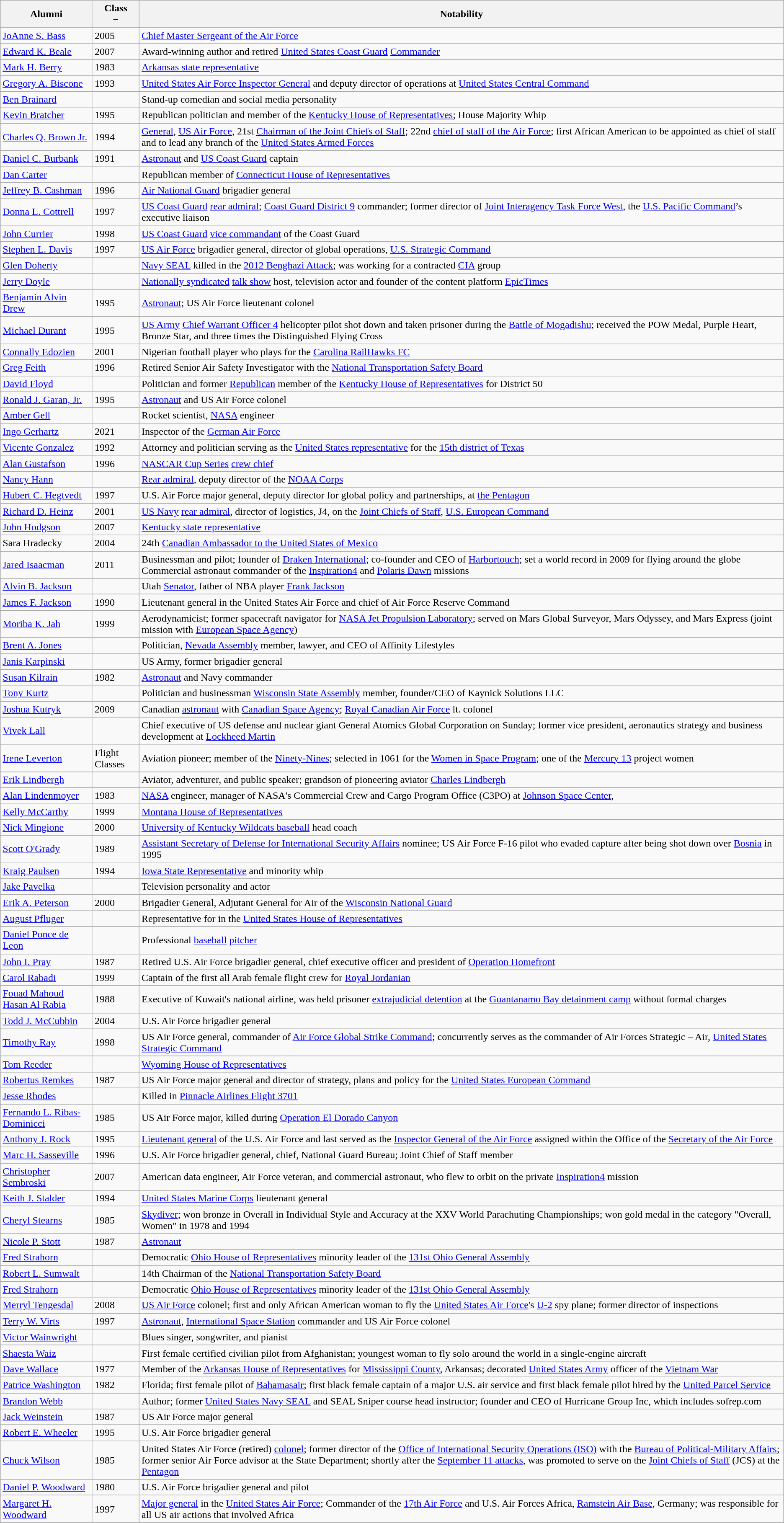<table class="wikitable sortable">
<tr>
<th>Alumni</th>
<th>Class<br>−</th>
<th>Notability</th>
</tr>
<tr>
<td><a href='#'>JoAnne S. Bass</a></td>
<td>2005</td>
<td><a href='#'>Chief Master Sergeant of the Air Force</a></td>
</tr>
<tr>
<td><a href='#'>Edward K. Beale</a></td>
<td>2007</td>
<td>Award-winning author and retired <a href='#'>United States Coast Guard</a> <a href='#'>Commander</a></td>
</tr>
<tr>
<td><a href='#'>Mark H. Berry</a></td>
<td>1983</td>
<td><a href='#'>Arkansas state representative</a></td>
</tr>
<tr>
<td><a href='#'>Gregory A. Biscone</a></td>
<td>1993</td>
<td><a href='#'>United States Air Force Inspector General</a> and deputy director of operations at <a href='#'>United States Central Command</a></td>
</tr>
<tr>
<td><a href='#'>Ben Brainard</a></td>
<td></td>
<td>Stand-up comedian and social media personality</td>
</tr>
<tr>
<td><a href='#'>Kevin Bratcher</a></td>
<td>1995</td>
<td>Republican politician and member of the <a href='#'>Kentucky House of Representatives</a>; House Majority Whip</td>
</tr>
<tr>
<td><a href='#'>Charles Q. Brown Jr.</a></td>
<td>1994</td>
<td><a href='#'>General</a>, <a href='#'>US Air Force</a>, 21st <a href='#'>Chairman of the Joint Chiefs of Staff</a>; 22nd <a href='#'>chief of staff of the Air Force</a>; first African American to be appointed as chief of staff and to lead any branch of the <a href='#'>United States Armed Forces</a></td>
</tr>
<tr>
<td><a href='#'>Daniel C. Burbank</a></td>
<td>1991</td>
<td><a href='#'>Astronaut</a> and <a href='#'>US Coast Guard</a> captain</td>
</tr>
<tr>
<td><a href='#'>Dan Carter</a></td>
<td></td>
<td>Republican member of <a href='#'>Connecticut House of Representatives</a></td>
</tr>
<tr>
<td><a href='#'>Jeffrey B. Cashman</a></td>
<td>1996</td>
<td><a href='#'>Air National Guard</a> brigadier general</td>
</tr>
<tr>
<td><a href='#'>Donna L. Cottrell</a></td>
<td>1997</td>
<td><a href='#'>US Coast Guard</a> <a href='#'>rear admiral</a>; <a href='#'>Coast Guard District 9</a> commander; former director of <a href='#'>Joint Interagency Task Force West</a>, the <a href='#'>U.S. Pacific Command</a>’s executive liaison</td>
</tr>
<tr>
<td><a href='#'>John Currier</a></td>
<td>1998</td>
<td><a href='#'>US Coast Guard</a> <a href='#'>vice commandant</a> of the Coast Guard</td>
</tr>
<tr>
<td><a href='#'>Stephen L. Davis</a></td>
<td>1997</td>
<td><a href='#'>US Air Force</a> brigadier general, director of global operations, <a href='#'>U.S. Strategic Command</a></td>
</tr>
<tr>
<td><a href='#'>Glen Doherty</a></td>
<td></td>
<td><a href='#'>Navy SEAL</a> killed in the <a href='#'>2012 Benghazi Attack</a>; was working for a contracted <a href='#'>CIA</a> group</td>
</tr>
<tr>
<td><a href='#'>Jerry Doyle</a></td>
<td></td>
<td><a href='#'>Nationally syndicated</a> <a href='#'>talk show</a> host, television actor and founder of the content platform <a href='#'>EpicTimes</a></td>
</tr>
<tr>
<td><a href='#'>Benjamin Alvin Drew</a></td>
<td>1995</td>
<td><a href='#'>Astronaut</a>; US Air Force lieutenant colonel</td>
</tr>
<tr>
<td><a href='#'>Michael Durant</a></td>
<td>1995</td>
<td><a href='#'>US Army</a> <a href='#'>Chief Warrant Officer 4</a> helicopter pilot shot down and taken prisoner during the <a href='#'>Battle of Mogadishu</a>; received the POW Medal, Purple Heart, Bronze Star, and three times the Distinguished Flying Cross</td>
</tr>
<tr>
<td><a href='#'>Connally Edozien</a></td>
<td>2001</td>
<td>Nigerian football player who plays for the <a href='#'>Carolina RailHawks FC</a></td>
</tr>
<tr>
<td><a href='#'>Greg Feith</a></td>
<td>1996</td>
<td>Retired Senior Air Safety Investigator with the <a href='#'>National Transportation Safety Board</a></td>
</tr>
<tr>
<td><a href='#'>David Floyd</a></td>
<td></td>
<td>Politician and former <a href='#'>Republican</a> member of the <a href='#'>Kentucky House of Representatives</a> for District 50</td>
</tr>
<tr>
<td><a href='#'>Ronald J. Garan, Jr.</a></td>
<td>1995</td>
<td><a href='#'>Astronaut</a> and US Air Force colonel</td>
</tr>
<tr>
<td><a href='#'>Amber Gell</a></td>
<td></td>
<td>Rocket scientist, <a href='#'>NASA</a> engineer</td>
</tr>
<tr>
<td><a href='#'>Ingo Gerhartz</a></td>
<td>2021</td>
<td>Inspector of the <a href='#'>German Air Force</a></td>
</tr>
<tr>
<td><a href='#'>Vicente Gonzalez</a></td>
<td>1992</td>
<td>Attorney and politician serving as the <a href='#'>United States representative</a> for the <a href='#'>15th district of Texas</a></td>
</tr>
<tr>
<td><a href='#'>Alan Gustafson</a></td>
<td>1996</td>
<td><a href='#'>NASCAR Cup Series</a> <a href='#'>crew chief</a></td>
</tr>
<tr>
<td><a href='#'>Nancy Hann</a></td>
<td></td>
<td><a href='#'>Rear admiral</a>, deputy director of the <a href='#'>NOAA Corps</a></td>
</tr>
<tr>
<td><a href='#'>Hubert C. Hegtvedt</a></td>
<td>1997</td>
<td>U.S. Air Force major general, deputy director for global policy and partnerships, at <a href='#'>the Pentagon</a></td>
</tr>
<tr>
<td><a href='#'>Richard D. Heinz</a></td>
<td>2001</td>
<td><a href='#'>US Navy</a> <a href='#'>rear admiral</a>, director of logistics, J4, on the <a href='#'>Joint Chiefs of Staff</a>, <a href='#'>U.S. European Command</a></td>
</tr>
<tr>
<td><a href='#'>John Hodgson</a></td>
<td>2007</td>
<td><a href='#'>Kentucky state representative</a></td>
</tr>
<tr>
<td>Sara Hradecky</td>
<td>2004</td>
<td>24th <a href='#'>Canadian Ambassador to the United States of Mexico</a></td>
</tr>
<tr>
<td><a href='#'>Jared Isaacman</a></td>
<td>2011</td>
<td>Businessman and pilot; founder of <a href='#'>Draken International</a>; co-founder and CEO of <a href='#'>Harbortouch</a>; set a world record in 2009 for flying around the globe Commercial astronaut  commander of the <a href='#'>Inspiration4</a> and <a href='#'>Polaris Dawn</a> missions</td>
</tr>
<tr>
<td><a href='#'>Alvin B. Jackson</a></td>
<td></td>
<td>Utah <a href='#'>Senator</a>, father of NBA player <a href='#'>Frank Jackson</a></td>
</tr>
<tr>
<td><a href='#'>James F. Jackson</a></td>
<td>1990</td>
<td>Lieutenant general in the United States Air Force and chief of Air Force Reserve Command</td>
</tr>
<tr>
<td><a href='#'>Moriba K. Jah</a></td>
<td>1999</td>
<td>Aerodynamicist; former spacecraft navigator for <a href='#'>NASA Jet Propulsion Laboratory</a>; served on Mars Global Surveyor, Mars Odyssey, and Mars Express (joint mission with <a href='#'>European Space Agency</a>)</td>
</tr>
<tr>
<td><a href='#'>Brent A. Jones</a></td>
<td></td>
<td>Politician, <a href='#'>Nevada Assembly</a> member, lawyer, and CEO of Affinity Lifestyles</td>
</tr>
<tr>
<td><a href='#'>Janis Karpinski</a></td>
<td></td>
<td>US Army, former brigadier general</td>
</tr>
<tr>
<td><a href='#'>Susan Kilrain</a></td>
<td>1982</td>
<td><a href='#'>Astronaut</a> and Navy commander</td>
</tr>
<tr>
<td><a href='#'>Tony Kurtz</a></td>
<td></td>
<td>Politician and businessman <a href='#'>Wisconsin State Assembly</a> member, founder/CEO of Kaynick Solutions LLC</td>
</tr>
<tr>
<td><a href='#'>Joshua Kutryk</a></td>
<td>2009</td>
<td>Canadian <a href='#'>astronaut</a> with <a href='#'>Canadian Space Agency</a>; <a href='#'>Royal Canadian Air Force</a> lt. colonel</td>
</tr>
<tr>
<td><a href='#'>Vivek Lall</a></td>
<td></td>
<td>Chief executive of US defense and nuclear giant General Atomics Global Corporation on Sunday; former vice president, aeronautics strategy and business development at <a href='#'>Lockheed Martin</a></td>
</tr>
<tr>
<td><a href='#'>Irene Leverton</a></td>
<td>Flight Classes</td>
<td>Aviation pioneer; member of the <a href='#'>Ninety-Nines</a>; selected in 1061 for the <a href='#'>Women in Space Program</a>; one of the <a href='#'>Mercury 13</a> project women</td>
</tr>
<tr>
<td><a href='#'>Erik Lindbergh</a></td>
<td></td>
<td>Aviator, adventurer, and public speaker; grandson of pioneering aviator <a href='#'>Charles Lindbergh</a></td>
</tr>
<tr>
<td><a href='#'>Alan Lindenmoyer</a></td>
<td>1983</td>
<td><a href='#'>NASA</a> engineer, manager of NASA's Commercial Crew and Cargo Program Office (C3PO) at <a href='#'>Johnson Space Center</a>,</td>
</tr>
<tr>
<td><a href='#'>Kelly McCarthy</a></td>
<td>1999</td>
<td><a href='#'>Montana House of Representatives</a></td>
</tr>
<tr>
<td><a href='#'>Nick Mingione</a></td>
<td>2000</td>
<td><a href='#'>University of Kentucky Wildcats baseball</a> head coach</td>
</tr>
<tr>
<td><a href='#'>Scott O'Grady</a></td>
<td>1989</td>
<td><a href='#'>Assistant Secretary of Defense for International Security Affairs</a> nominee; US Air Force F-16 pilot who evaded capture after being shot down over <a href='#'>Bosnia</a> in 1995</td>
</tr>
<tr>
<td><a href='#'>Kraig Paulsen</a></td>
<td>1994</td>
<td><a href='#'>Iowa State Representative</a> and minority whip</td>
</tr>
<tr>
<td><a href='#'>Jake Pavelka</a></td>
<td></td>
<td>Television personality and actor</td>
</tr>
<tr>
<td><a href='#'>Erik A. Peterson</a></td>
<td>2000</td>
<td>Brigadier General, Adjutant General for Air of the <a href='#'>Wisconsin National Guard</a></td>
</tr>
<tr>
<td><a href='#'>August Pfluger</a></td>
<td></td>
<td>Representative for  in the <a href='#'>United States House of Representatives</a></td>
</tr>
<tr>
<td><a href='#'>Daniel Ponce de Leon</a></td>
<td></td>
<td>Professional <a href='#'>baseball</a> <a href='#'>pitcher</a></td>
</tr>
<tr>
<td><a href='#'>John I. Pray</a></td>
<td>1987</td>
<td>Retired U.S. Air Force brigadier general, chief executive officer and president of <a href='#'>Operation Homefront</a></td>
</tr>
<tr>
<td><a href='#'>Carol Rabadi</a></td>
<td>1999</td>
<td>Captain of the first all Arab female flight crew for <a href='#'>Royal Jordanian</a></td>
</tr>
<tr>
<td><a href='#'>Fouad Mahoud Hasan Al Rabia</a></td>
<td>1988</td>
<td>Executive of Kuwait's national airline, was held prisoner <a href='#'>extrajudicial detention</a> at the <a href='#'>Guantanamo Bay detainment camp</a> without formal charges</td>
</tr>
<tr>
<td><a href='#'>Todd J. McCubbin</a></td>
<td>2004</td>
<td>U.S. Air Force brigadier general</td>
</tr>
<tr>
<td><a href='#'>Timothy Ray</a></td>
<td>1998</td>
<td> US Air Force general, commander of <a href='#'>Air Force Global Strike Command</a>; concurrently serves as the commander of Air Forces Strategic – Air, <a href='#'>United States Strategic Command</a></td>
</tr>
<tr>
<td><a href='#'>Tom Reeder</a></td>
<td></td>
<td><a href='#'>Wyoming House of Representatives</a></td>
</tr>
<tr>
<td><a href='#'>Robertus Remkes</a></td>
<td>1987</td>
<td>US Air Force major general and director of strategy, plans and policy for the <a href='#'>United States European Command</a></td>
</tr>
<tr>
<td><a href='#'>Jesse Rhodes</a></td>
<td></td>
<td>Killed in <a href='#'>Pinnacle Airlines Flight 3701</a></td>
</tr>
<tr>
<td><a href='#'>Fernando L. Ribas-Dominicci</a></td>
<td>1985</td>
<td>US Air Force major, killed during <a href='#'>Operation El Dorado Canyon</a></td>
</tr>
<tr>
<td><a href='#'>Anthony J. Rock</a></td>
<td>1995</td>
<td><a href='#'>Lieutenant general</a> of the U.S. Air Force and last served as the <a href='#'>Inspector General of the Air Force</a> assigned within the Office of the <a href='#'>Secretary of the Air Force</a></td>
</tr>
<tr>
<td><a href='#'>Marc H. Sasseville</a></td>
<td>1996</td>
<td>U.S. Air Force brigadier general, chief, National Guard Bureau; Joint Chief of Staff member</td>
</tr>
<tr>
<td><a href='#'>Christopher Sembroski</a></td>
<td>2007</td>
<td>American data engineer, Air Force veteran, and commercial astronaut, who flew to orbit on the private <a href='#'>Inspiration4</a> mission</td>
</tr>
<tr>
<td><a href='#'>Keith J. Stalder</a></td>
<td>1994</td>
<td><a href='#'>United States Marine Corps</a> lieutenant general</td>
</tr>
<tr>
<td><a href='#'>Cheryl Stearns</a></td>
<td>1985</td>
<td><a href='#'>Skydiver</a>; won bronze in Overall in Individual Style and Accuracy at the XXV World Parachuting Championships; won gold medal in the category "Overall, Women" in 1978 and 1994</td>
</tr>
<tr>
<td><a href='#'>Nicole P. Stott</a></td>
<td>1987</td>
<td><a href='#'>Astronaut</a></td>
</tr>
<tr>
<td><a href='#'>Fred Strahorn</a></td>
<td></td>
<td>Democratic <a href='#'>Ohio House of Representatives</a> minority leader of the <a href='#'>131st Ohio General Assembly</a></td>
</tr>
<tr>
<td><a href='#'>Robert L. Sumwalt</a></td>
<td></td>
<td>14th Chairman of the <a href='#'>National Transportation Safety Board</a></td>
</tr>
<tr>
<td><a href='#'>Fred Strahorn</a></td>
<td></td>
<td>Democratic <a href='#'>Ohio House of Representatives</a> minority leader of the <a href='#'>131st Ohio General Assembly</a></td>
</tr>
<tr>
<td><a href='#'>Merryl Tengesdal</a></td>
<td>2008</td>
<td><a href='#'>US Air Force</a> colonel; first and only African American woman to fly the <a href='#'>United States Air Force</a>'s <a href='#'>U-2</a> spy plane; former director of inspections</td>
</tr>
<tr>
<td><a href='#'>Terry W. Virts</a></td>
<td>1997</td>
<td><a href='#'>Astronaut</a>, <a href='#'>International Space Station</a> commander and US Air Force colonel</td>
</tr>
<tr>
<td><a href='#'>Victor Wainwright</a></td>
<td></td>
<td>Blues singer, songwriter, and pianist</td>
</tr>
<tr>
<td><a href='#'>Shaesta Waiz</a></td>
<td></td>
<td>First female certified civilian pilot from Afghanistan; youngest woman to fly solo around the world in a single-engine aircraft</td>
</tr>
<tr>
<td><a href='#'>Dave Wallace</a></td>
<td>1977</td>
<td>Member of the <a href='#'>Arkansas House of Representatives</a> for <a href='#'>Mississippi County</a>, Arkansas; decorated <a href='#'>United States Army</a> officer of the <a href='#'>Vietnam War</a></td>
</tr>
<tr>
<td><a href='#'>Patrice Washington</a></td>
<td>1982</td>
<td>Florida; first female pilot of <a href='#'>Bahamasair</a>; first black female captain of a major U.S. air service and first black female pilot hired by the <a href='#'>United Parcel Service</a></td>
</tr>
<tr>
<td><a href='#'>Brandon Webb</a></td>
<td></td>
<td>Author; former <a href='#'>United States Navy SEAL</a> and SEAL Sniper course head instructor; founder and CEO of Hurricane Group Inc, which includes sofrep.com</td>
</tr>
<tr>
<td><a href='#'>Jack Weinstein</a></td>
<td>1987</td>
<td>US Air Force major general</td>
</tr>
<tr>
<td><a href='#'>Robert E. Wheeler</a></td>
<td>1995</td>
<td>U.S. Air Force brigadier general</td>
</tr>
<tr>
<td><a href='#'>Chuck Wilson</a></td>
<td>1985</td>
<td>United States Air Force (retired) <a href='#'>colonel</a>; former director of the <a href='#'>Office of International Security Operations (ISO)</a> with the <a href='#'>Bureau of Political-Military Affairs</a>; former senior Air Force advisor at the State Department; shortly after the <a href='#'>September 11 attacks</a>, was promoted to serve on the <a href='#'>Joint Chiefs of Staff</a> (JCS) at the <a href='#'>Pentagon</a></td>
</tr>
<tr>
<td><a href='#'>Daniel P. Woodward</a></td>
<td>1980</td>
<td>U.S. Air Force brigadier general and pilot</td>
</tr>
<tr>
<td><a href='#'>Margaret H. Woodward</a></td>
<td>1997</td>
<td><a href='#'>Major general</a> in the <a href='#'>United States Air Force</a>; Commander of the <a href='#'>17th Air Force</a> and U.S. Air Forces Africa, <a href='#'>Ramstein Air Base</a>, Germany; was responsible for all US air actions that involved Africa</td>
</tr>
<tr>
</tr>
</table>
